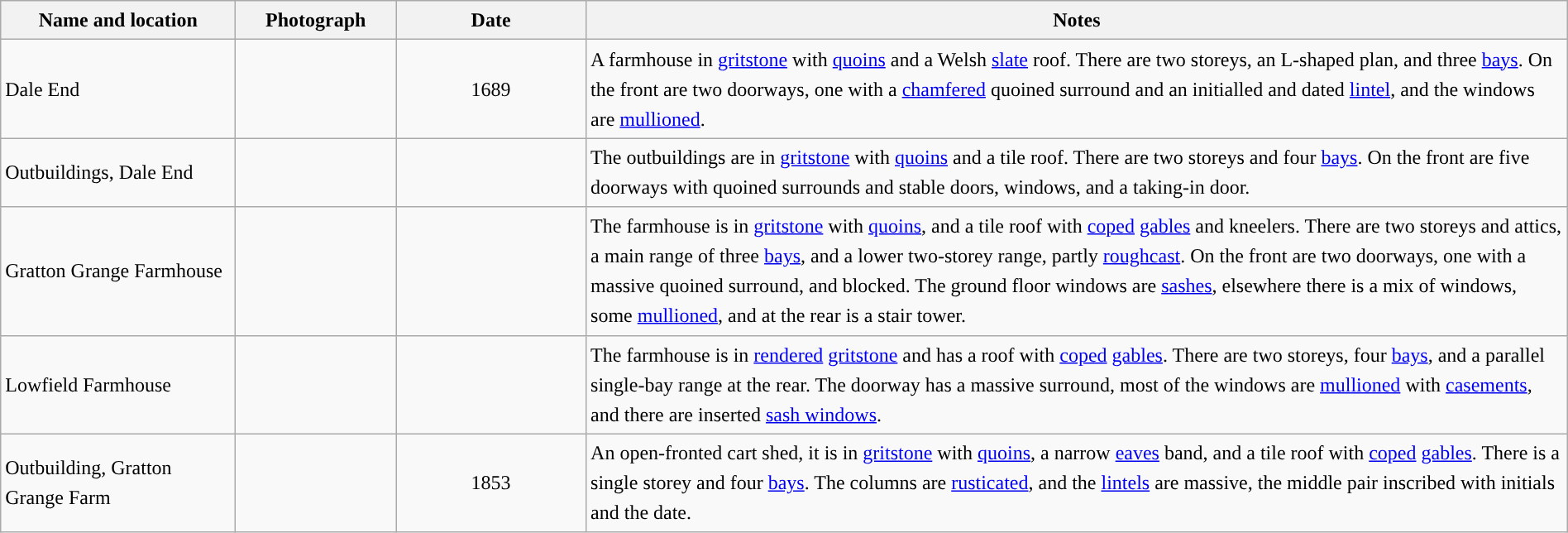<table class="wikitable sortable plainrowheaders" style="width:100%;border:0px;text-align:left;line-height:150%;">
<tr>
<th scope="col"  style="width:150px">Name and location</th>
<th scope="col"  style="width:100px" class="unsortable">Photograph</th>
<th scope="col"  style="width:120px">Date</th>
<th scope="col"  style="width:650px" class="unsortable">Notes</th>
</tr>
<tr>
<td>Dale End<br><small></small></td>
<td></td>
<td align="center">1689</td>
<td>A farmhouse in <a href='#'>gritstone</a> with <a href='#'>quoins</a> and a Welsh <a href='#'>slate</a> roof.  There are two storeys, an L-shaped plan, and three <a href='#'>bays</a>.  On the front are two doorways, one with a <a href='#'>chamfered</a> quoined surround and an initialled and dated <a href='#'>lintel</a>, and the windows are <a href='#'>mullioned</a>.</td>
</tr>
<tr>
<td>Outbuildings, Dale End<br><small></small></td>
<td></td>
<td align="center"></td>
<td>The outbuildings are in <a href='#'>gritstone</a> with <a href='#'>quoins</a> and a tile roof.  There are two storeys and four <a href='#'>bays</a>.  On the front are five doorways with quoined surrounds and stable doors, windows, and a taking-in door.</td>
</tr>
<tr>
<td>Gratton Grange Farmhouse<br><small></small></td>
<td></td>
<td align="center"></td>
<td>The farmhouse is in <a href='#'>gritstone</a> with <a href='#'>quoins</a>, and a tile roof with <a href='#'>coped</a> <a href='#'>gables</a> and kneelers.  There are two storeys and attics, a main range of three <a href='#'>bays</a>, and a lower two-storey range, partly <a href='#'>roughcast</a>.  On the front are two doorways, one with a massive quoined surround, and blocked.  The ground floor windows are <a href='#'>sashes</a>, elsewhere there is a mix of windows, some <a href='#'>mullioned</a>, and at the rear is a stair tower.</td>
</tr>
<tr>
<td>Lowfield Farmhouse<br><small></small></td>
<td></td>
<td align="center"></td>
<td>The farmhouse is in <a href='#'>rendered</a> <a href='#'>gritstone</a> and has a roof with <a href='#'>coped</a> <a href='#'>gables</a>.  There are two storeys, four <a href='#'>bays</a>, and a parallel single-bay range at the rear.  The doorway has a massive surround, most of the windows are <a href='#'>mullioned</a> with <a href='#'>casements</a>, and there are inserted <a href='#'>sash windows</a>.</td>
</tr>
<tr>
<td>Outbuilding, Gratton Grange Farm<br><small></small></td>
<td></td>
<td align="center">1853</td>
<td>An open-fronted cart shed, it is in <a href='#'>gritstone</a> with <a href='#'>quoins</a>, a narrow <a href='#'>eaves</a> band, and a tile roof with <a href='#'>coped</a> <a href='#'>gables</a>.  There is a single storey and four <a href='#'>bays</a>.  The columns are <a href='#'>rusticated</a>, and the <a href='#'>lintels</a> are massive, the middle pair inscribed with initials and the date.</td>
</tr>
<tr>
</tr>
</table>
